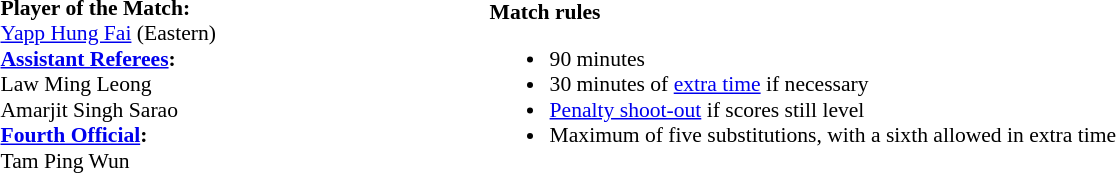<table width=100% style="font-size:90%">
<tr>
<td><br><strong>Player of the Match:</strong>
<br><a href='#'>Yapp Hung Fai</a> (Eastern)<br><strong><a href='#'>Assistant Referees</a>:</strong>
<br>Law Ming Leong
<br>Amarjit Singh Sarao
<br><strong><a href='#'>Fourth Official</a>:</strong>
<br>Tam Ping Wun</td>
<td><br><strong>Match rules</strong><ul><li>90 minutes</li><li>30 minutes of <a href='#'>extra time</a> if necessary</li><li><a href='#'>Penalty shoot-out</a> if scores still level</li><li>Maximum of five substitutions, with a sixth allowed in extra time</li></ul></td>
</tr>
</table>
